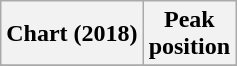<table class="wikitable plainrowheaders" style="text-align:center">
<tr>
<th scope="col">Chart (2018)</th>
<th scope="col">Peak<br> position</th>
</tr>
<tr>
</tr>
</table>
